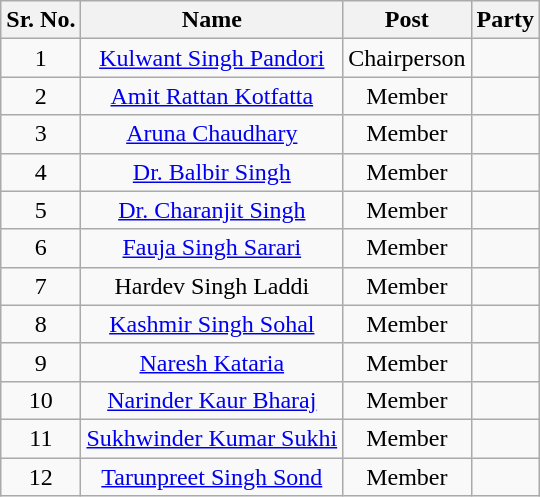<table class="wikitable sortable">
<tr>
<th>Sr. No.</th>
<th>Name</th>
<th>Post</th>
<th colspan="2">Party</th>
</tr>
<tr align="center">
<td>1</td>
<td><a href='#'>Kulwant Singh Pandori</a></td>
<td>Chairperson</td>
<td></td>
</tr>
<tr align="center">
<td>2</td>
<td><a href='#'>Amit Rattan Kotfatta</a></td>
<td>Member</td>
<td></td>
</tr>
<tr align="center">
<td>3</td>
<td><a href='#'>Aruna Chaudhary</a></td>
<td>Member</td>
<td></td>
</tr>
<tr align="center">
<td>4</td>
<td><a href='#'>Dr. Balbir Singh</a></td>
<td>Member</td>
<td></td>
</tr>
<tr align="center">
<td>5</td>
<td><a href='#'>Dr. Charanjit Singh</a></td>
<td>Member</td>
<td></td>
</tr>
<tr align="center">
<td>6</td>
<td><a href='#'>Fauja Singh Sarari</a></td>
<td>Member</td>
<td></td>
</tr>
<tr align="center">
<td>7</td>
<td>Hardev Singh Laddi</td>
<td>Member</td>
<td></td>
</tr>
<tr align="center">
<td>8</td>
<td><a href='#'>Kashmir Singh Sohal</a></td>
<td>Member</td>
<td></td>
</tr>
<tr align="center">
<td>9</td>
<td><a href='#'>Naresh Kataria</a></td>
<td>Member</td>
<td></td>
</tr>
<tr align="center">
<td>10</td>
<td><a href='#'>Narinder Kaur Bharaj</a></td>
<td>Member</td>
<td></td>
</tr>
<tr align="center">
<td>11</td>
<td><a href='#'>Sukhwinder Kumar Sukhi</a></td>
<td>Member</td>
<td></td>
</tr>
<tr align="center">
<td>12</td>
<td><a href='#'>Tarunpreet Singh Sond</a></td>
<td>Member</td>
<td></td>
</tr>
</table>
